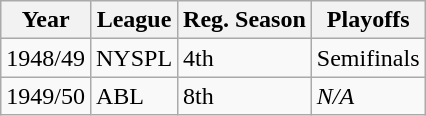<table class="wikitable">
<tr>
<th>Year</th>
<th>League</th>
<th>Reg. Season</th>
<th>Playoffs</th>
</tr>
<tr>
<td>1948/49</td>
<td>NYSPL</td>
<td>4th</td>
<td>Semifinals</td>
</tr>
<tr>
<td>1949/50</td>
<td>ABL</td>
<td>8th</td>
<td><em>N/A</em></td>
</tr>
</table>
